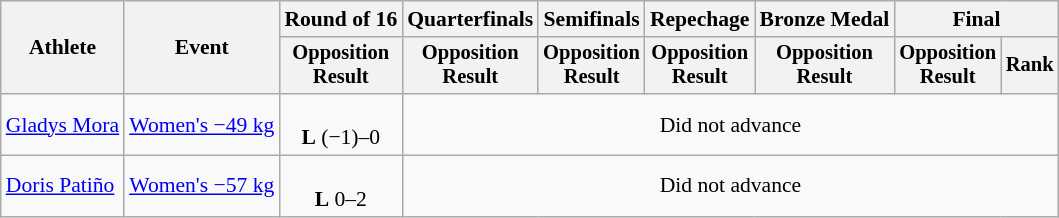<table class="wikitable" style="font-size:90%">
<tr>
<th rowspan="2">Athlete</th>
<th rowspan="2">Event</th>
<th>Round of 16</th>
<th>Quarterfinals</th>
<th>Semifinals</th>
<th>Repechage</th>
<th>Bronze Medal</th>
<th colspan=2>Final</th>
</tr>
<tr style="font-size:95%">
<th>Opposition<br>Result</th>
<th>Opposition<br>Result</th>
<th>Opposition<br>Result</th>
<th>Opposition<br>Result</th>
<th>Opposition<br>Result</th>
<th>Opposition<br>Result</th>
<th>Rank</th>
</tr>
<tr align=center>
<td align=left><a href='#'>Gladys Mora</a></td>
<td align=left><a href='#'>Women's −49 kg</a></td>
<td><br><strong>L</strong> (−1)–0</td>
<td colspan=6>Did not advance</td>
</tr>
<tr align=center>
<td align=left><a href='#'>Doris Patiño</a></td>
<td align=left><a href='#'>Women's −57 kg</a></td>
<td><br><strong>L</strong> 0–2</td>
<td colspan=6>Did not advance</td>
</tr>
</table>
